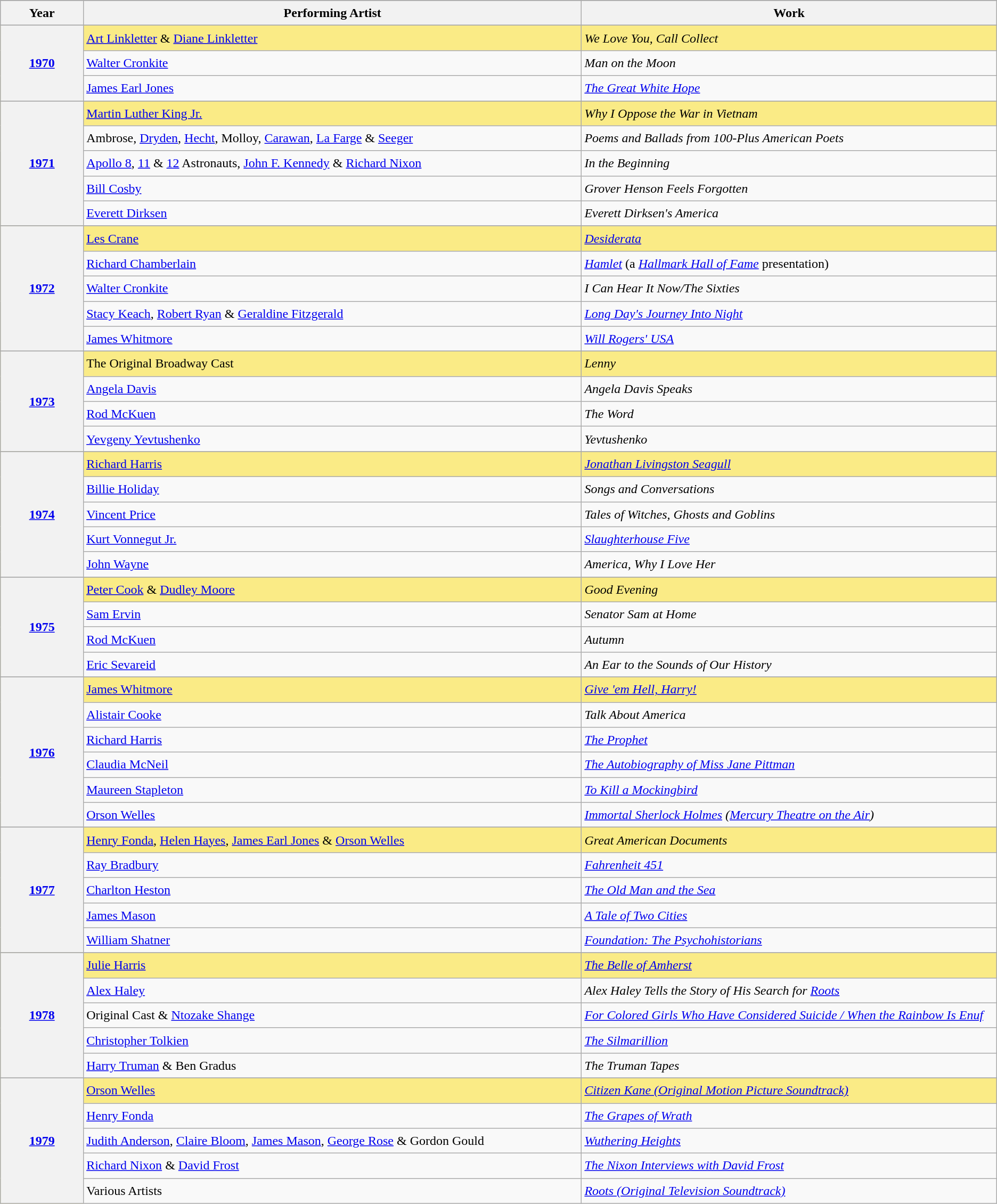<table class="wikitable" style="font-size:1.00em; line-height:1.5em;">
<tr bgcolor="#bebebe">
</tr>
<tr bgcolor="#bebebe">
<th width="5%">Year</th>
<th width="30%">Performing Artist</th>
<th width="25%">Work</th>
</tr>
<tr>
</tr>
<tr style="background:#FAEB86;">
<th rowspan=3, style="text-align:center;"><a href='#'>1970</a> <br></th>
<td><a href='#'>Art Linkletter</a> & <a href='#'>Diane Linkletter</a></td>
<td><em>We Love You, Call Collect</em></td>
</tr>
<tr>
<td><a href='#'>Walter Cronkite</a></td>
<td><em>Man on the Moon</em></td>
</tr>
<tr>
<td><a href='#'>James Earl Jones</a></td>
<td><em><a href='#'>The Great White Hope</a></em></td>
</tr>
<tr>
</tr>
<tr style="background:#FAEB86;">
<th rowspan=5, style="text-align:center;"><a href='#'>1971</a> <br></th>
<td><a href='#'>Martin Luther King Jr.</a></td>
<td><em>Why I Oppose the War in Vietnam</em></td>
</tr>
<tr>
<td>Ambrose, <a href='#'>Dryden</a>, <a href='#'>Hecht</a>, Molloy, <a href='#'>Carawan</a>, <a href='#'>La Farge</a> & <a href='#'>Seeger</a></td>
<td><em>Poems and Ballads from 100-Plus American Poets</em></td>
</tr>
<tr>
<td><a href='#'>Apollo 8</a>, <a href='#'>11</a> & <a href='#'>12</a> Astronauts, <a href='#'>John F. Kennedy</a> & <a href='#'>Richard Nixon</a></td>
<td><em>In the Beginning</em></td>
</tr>
<tr>
<td><a href='#'>Bill Cosby</a></td>
<td><em>Grover Henson Feels Forgotten</em></td>
</tr>
<tr>
<td><a href='#'>Everett Dirksen</a></td>
<td><em>Everett Dirksen's America</em></td>
</tr>
<tr>
</tr>
<tr style="background:#FAEB86;">
<th rowspan=5, style="text-align:center;"><a href='#'>1972</a> <br></th>
<td><a href='#'>Les Crane</a></td>
<td><em><a href='#'>Desiderata</a></em></td>
</tr>
<tr>
<td><a href='#'>Richard Chamberlain</a></td>
<td><em><a href='#'>Hamlet</a></em> (a <em><a href='#'>Hallmark Hall of Fame</a></em> presentation)</td>
</tr>
<tr>
<td><a href='#'>Walter Cronkite</a></td>
<td><em>I Can Hear It Now/The Sixties</em></td>
</tr>
<tr>
<td><a href='#'>Stacy Keach</a>, <a href='#'>Robert Ryan</a> & <a href='#'>Geraldine Fitzgerald</a></td>
<td><em><a href='#'>Long Day's Journey Into Night</a></em></td>
</tr>
<tr>
<td><a href='#'>James Whitmore</a></td>
<td><em><a href='#'>Will Rogers' USA</a></em></td>
</tr>
<tr>
</tr>
<tr style="background:#FAEB86;">
<th rowspan=4, style="text-align:center;"><a href='#'>1973</a> <br></th>
<td>The Original Broadway Cast</td>
<td><em>Lenny</em></td>
</tr>
<tr>
<td><a href='#'>Angela Davis</a></td>
<td><em>Angela Davis Speaks</em></td>
</tr>
<tr>
<td><a href='#'>Rod McKuen</a></td>
<td><em>The Word</em></td>
</tr>
<tr>
<td><a href='#'>Yevgeny Yevtushenko</a></td>
<td><em>Yevtushenko</em></td>
</tr>
<tr>
</tr>
<tr style="background:#FAEB86;">
<th rowspan=5, style="text-align:center;"><a href='#'>1974</a> <br></th>
<td><a href='#'>Richard Harris</a></td>
<td><em><a href='#'>Jonathan Livingston Seagull</a></em></td>
</tr>
<tr>
<td><a href='#'>Billie Holiday</a></td>
<td><em>Songs and Conversations</em></td>
</tr>
<tr>
<td><a href='#'>Vincent Price</a></td>
<td><em>Tales of Witches, Ghosts and Goblins</em></td>
</tr>
<tr>
<td><a href='#'>Kurt Vonnegut Jr.</a></td>
<td><em><a href='#'>Slaughterhouse Five</a></em></td>
</tr>
<tr>
<td><a href='#'>John Wayne</a></td>
<td><em>America, Why I Love Her</em></td>
</tr>
<tr>
</tr>
<tr style="background:#FAEB86;">
<th rowspan=4, style="text-align:center;"><a href='#'>1975</a> <br></th>
<td><a href='#'>Peter Cook</a> & <a href='#'>Dudley Moore</a></td>
<td><em>Good Evening</em></td>
</tr>
<tr>
<td><a href='#'>Sam Ervin</a></td>
<td><em>Senator Sam at Home</em></td>
</tr>
<tr>
<td><a href='#'>Rod McKuen</a></td>
<td><em>Autumn</em></td>
</tr>
<tr>
<td><a href='#'>Eric Sevareid</a></td>
<td><em>An Ear to the Sounds of Our History</em></td>
</tr>
<tr>
</tr>
<tr style="background:#FAEB86;">
<th rowspan=6, style="text-align:center;"><a href='#'>1976</a> <br></th>
<td><a href='#'>James Whitmore</a></td>
<td><em><a href='#'>Give 'em Hell, Harry!</a></em></td>
</tr>
<tr>
<td><a href='#'>Alistair Cooke</a></td>
<td><em>Talk About America</em></td>
</tr>
<tr>
<td><a href='#'>Richard Harris</a></td>
<td><em><a href='#'>The Prophet</a></em></td>
</tr>
<tr>
<td><a href='#'>Claudia McNeil</a></td>
<td><em><a href='#'>The Autobiography of Miss Jane Pittman</a></em></td>
</tr>
<tr>
<td><a href='#'>Maureen Stapleton</a></td>
<td><em><a href='#'>To Kill a Mockingbird</a></em></td>
</tr>
<tr>
<td><a href='#'>Orson Welles</a></td>
<td><em><a href='#'>Immortal Sherlock Holmes</a> (<a href='#'>Mercury Theatre on the Air</a>)</em></td>
</tr>
<tr>
</tr>
<tr style="background:#FAEB86;">
<th rowspan=5, style="text-align:center;"><a href='#'>1977</a> <br></th>
<td><a href='#'>Henry Fonda</a>, <a href='#'>Helen Hayes</a>, <a href='#'>James Earl Jones</a> & <a href='#'>Orson Welles</a></td>
<td><em>Great American Documents</em></td>
</tr>
<tr>
<td><a href='#'>Ray Bradbury</a></td>
<td><em><a href='#'>Fahrenheit 451</a></em></td>
</tr>
<tr>
<td><a href='#'>Charlton Heston</a></td>
<td><em><a href='#'>The Old Man and the Sea</a></em></td>
</tr>
<tr>
<td><a href='#'>James Mason</a></td>
<td><em><a href='#'>A Tale of Two Cities</a></em></td>
</tr>
<tr>
<td><a href='#'>William Shatner</a></td>
<td><em><a href='#'>Foundation: The Psychohistorians</a></em></td>
</tr>
<tr>
</tr>
<tr style="background:#FAEB86;">
<th rowspan=5, style="text-align:center;"><a href='#'>1978</a> <br></th>
<td><a href='#'>Julie Harris</a></td>
<td><em><a href='#'>The Belle of Amherst</a></em></td>
</tr>
<tr>
<td><a href='#'>Alex Haley</a></td>
<td><em>Alex Haley Tells the Story of His Search for <a href='#'>Roots</a></em></td>
</tr>
<tr>
<td>Original Cast & <a href='#'>Ntozake Shange</a></td>
<td><em><a href='#'>For Colored Girls Who Have Considered Suicide / When the Rainbow Is Enuf</a></em></td>
</tr>
<tr>
<td><a href='#'>Christopher Tolkien</a></td>
<td><em><a href='#'>The Silmarillion</a></em></td>
</tr>
<tr>
<td><a href='#'>Harry Truman</a> & Ben Gradus</td>
<td><em>The Truman Tapes</em></td>
</tr>
<tr>
</tr>
<tr style="background:#FAEB86;">
<th rowspan=6, style="text-align:center;"><a href='#'>1979</a> <br></th>
<td><a href='#'>Orson Welles</a></td>
<td><em><a href='#'>Citizen Kane (Original Motion Picture Soundtrack)</a></em></td>
</tr>
<tr>
<td><a href='#'>Henry Fonda</a></td>
<td><em><a href='#'>The Grapes of Wrath</a></em></td>
</tr>
<tr>
<td><a href='#'>Judith Anderson</a>, <a href='#'>Claire Bloom</a>, <a href='#'>James Mason</a>, <a href='#'>George Rose</a> & Gordon Gould</td>
<td><em><a href='#'>Wuthering Heights</a></em></td>
</tr>
<tr>
<td><a href='#'>Richard Nixon</a> & <a href='#'>David Frost</a></td>
<td><em><a href='#'>The Nixon Interviews with David Frost</a></em></td>
</tr>
<tr>
<td>Various Artists</td>
<td><em><a href='#'>Roots (Original Television Soundtrack)</a></em></td>
</tr>
</table>
